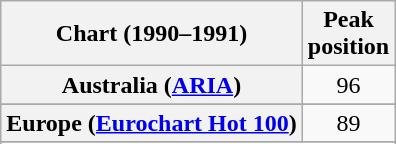<table class="wikitable sortable plainrowheaders" style="text-align:center">
<tr>
<th>Chart (1990–1991)</th>
<th>Peak<br>position</th>
</tr>
<tr>
<th scope="row">Australia (<a href='#'>ARIA</a>)</th>
<td>96</td>
</tr>
<tr>
</tr>
<tr>
<th scope="row">Europe (<a href='#'>Eurochart Hot 100</a>)</th>
<td>89</td>
</tr>
<tr>
</tr>
<tr>
</tr>
<tr>
</tr>
<tr>
</tr>
<tr>
</tr>
<tr>
</tr>
</table>
